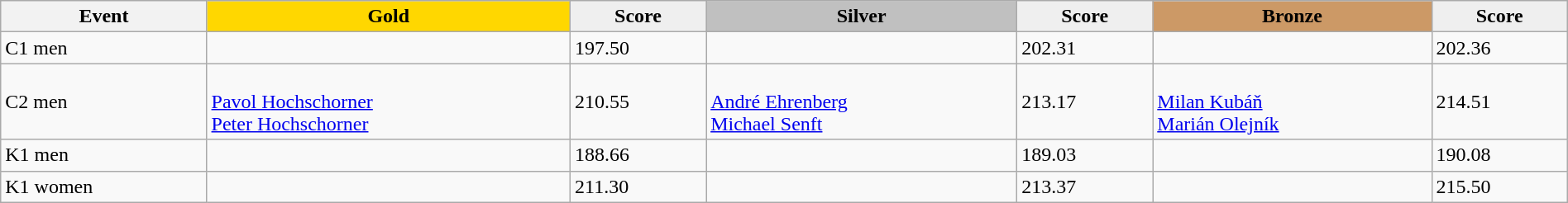<table class="wikitable" width=100%>
<tr>
<th>Event</th>
<td align=center bgcolor="gold"><strong>Gold</strong></td>
<td align=center bgcolor="EFEFEF"><strong>Score</strong></td>
<td align=center bgcolor="silver"><strong>Silver</strong></td>
<td align=center bgcolor="EFEFEF"><strong>Score</strong></td>
<td align=center bgcolor="CC9966"><strong>Bronze</strong></td>
<td align=center bgcolor="EFEFEF"><strong>Score</strong></td>
</tr>
<tr>
<td>C1 men</td>
<td></td>
<td>197.50</td>
<td></td>
<td>202.31</td>
<td></td>
<td>202.36</td>
</tr>
<tr>
<td>C2 men</td>
<td><br><a href='#'>Pavol Hochschorner</a><br><a href='#'>Peter Hochschorner</a></td>
<td>210.55</td>
<td><br><a href='#'>André Ehrenberg</a><br><a href='#'>Michael Senft</a></td>
<td>213.17</td>
<td><br><a href='#'>Milan Kubáň</a><br><a href='#'>Marián Olejník</a></td>
<td>214.51</td>
</tr>
<tr>
<td>K1 men</td>
<td></td>
<td>188.66</td>
<td></td>
<td>189.03</td>
<td></td>
<td>190.08</td>
</tr>
<tr>
<td>K1 women</td>
<td></td>
<td>211.30</td>
<td></td>
<td>213.37</td>
<td></td>
<td>215.50</td>
</tr>
</table>
